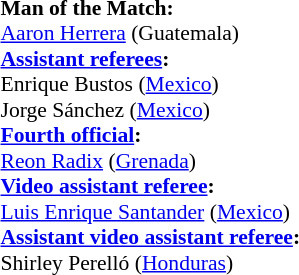<table style="width:100%; font-size:90%;">
<tr>
<td><br><strong>Man of the Match:</strong>
<br><a href='#'>Aaron Herrera</a> (Guatemala)<br><strong><a href='#'>Assistant referees</a>:</strong>
<br>Enrique Bustos (<a href='#'>Mexico</a>)
<br>Jorge Sánchez (<a href='#'>Mexico</a>)
<br><strong><a href='#'>Fourth official</a>:</strong>
<br><a href='#'>Reon Radix</a> (<a href='#'>Grenada</a>)
<br><strong><a href='#'>Video assistant referee</a>:</strong>
<br><a href='#'>Luis Enrique Santander</a> (<a href='#'>Mexico</a>)
<br><strong><a href='#'>Assistant video assistant referee</a>:</strong>
<br>Shirley Perelló (<a href='#'>Honduras</a>)</td>
</tr>
</table>
